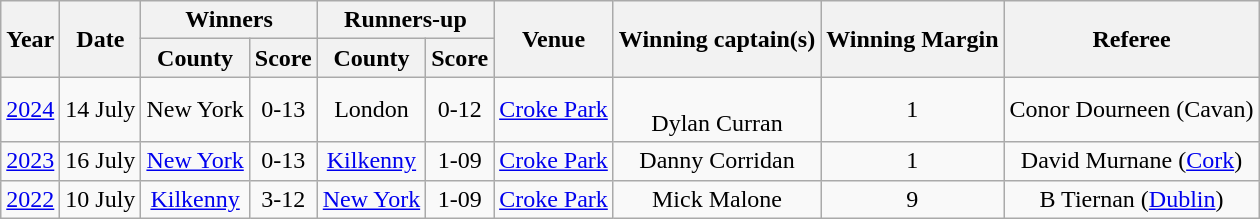<table class="sortable wikitable" style="text-align:center">
<tr>
<th rowspan="2">Year</th>
<th rowspan="2">Date</th>
<th colspan="2">Winners</th>
<th colspan="2">Runners-up</th>
<th rowspan="2">Venue</th>
<th rowspan="2">Winning captain(s)</th>
<th rowspan="2">Winning Margin</th>
<th rowspan="2">Referee</th>
</tr>
<tr>
<th>County</th>
<th scope="col">Score</th>
<th>County</th>
<th scope="col">Score</th>
</tr>
<tr>
<td><a href='#'>2024</a></td>
<td>14 July</td>
<td>New York</td>
<td>0-13</td>
<td>London</td>
<td>0-12</td>
<td><a href='#'>Croke Park</a></td>
<td><br>Dylan Curran</td>
<td>1</td>
<td>Conor Dourneen (Cavan)</td>
</tr>
<tr>
<td><a href='#'>2023</a></td>
<td>16 July</td>
<td><a href='#'>New York</a></td>
<td>0-13</td>
<td><a href='#'>Kilkenny</a></td>
<td>1-09</td>
<td><a href='#'>Croke Park</a></td>
<td>Danny Corridan</td>
<td>1</td>
<td>David Murnane (<a href='#'>Cork</a>)</td>
</tr>
<tr>
<td><a href='#'>2022</a></td>
<td>10 July</td>
<td><a href='#'>Kilkenny</a></td>
<td>3-12</td>
<td><a href='#'>New York</a></td>
<td>1-09</td>
<td><a href='#'>Croke Park</a></td>
<td>Mick Malone</td>
<td>9</td>
<td>B Tiernan (<a href='#'>Dublin</a>)</td>
</tr>
</table>
